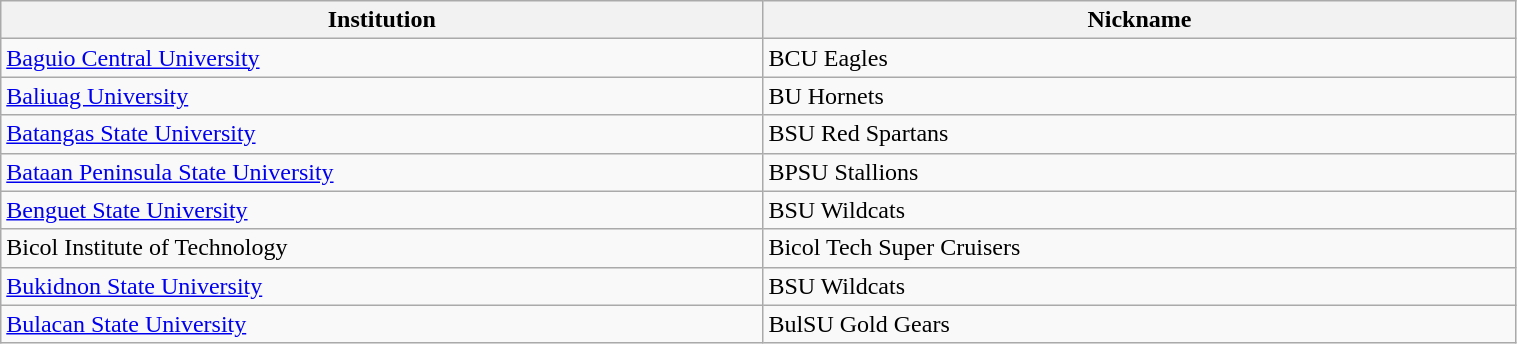<table class="wikitable" style="width: 80%">
<tr>
<th width=7%>Institution</th>
<th width=7%>Nickname</th>
</tr>
<tr>
<td><a href='#'>Baguio Central University</a></td>
<td>BCU Eagles</td>
</tr>
<tr>
<td><a href='#'>Baliuag University</a></td>
<td>BU Hornets</td>
</tr>
<tr>
<td><a href='#'>Batangas State University</a></td>
<td>BSU Red Spartans</td>
</tr>
<tr>
<td><a href='#'>Bataan Peninsula State University</a></td>
<td>BPSU Stallions</td>
</tr>
<tr>
<td><a href='#'>Benguet State University</a></td>
<td>BSU Wildcats</td>
</tr>
<tr>
<td>Bicol Institute of Technology</td>
<td>Bicol Tech Super Cruisers</td>
</tr>
<tr>
<td><a href='#'>Bukidnon State University</a></td>
<td>BSU Wildcats</td>
</tr>
<tr>
<td><a href='#'>Bulacan State University</a></td>
<td>BulSU Gold Gears</td>
</tr>
</table>
